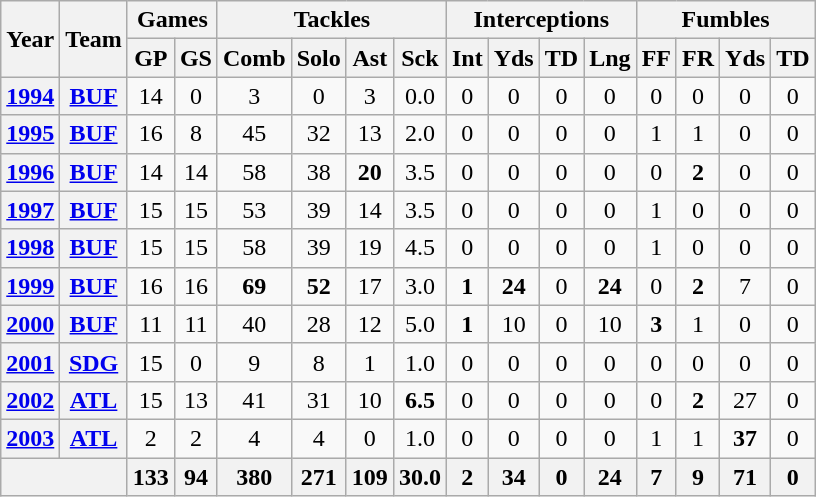<table class="wikitable" style="text-align:center">
<tr>
<th rowspan="2">Year</th>
<th rowspan="2">Team</th>
<th colspan="2">Games</th>
<th colspan="4">Tackles</th>
<th colspan="4">Interceptions</th>
<th colspan="4">Fumbles</th>
</tr>
<tr>
<th>GP</th>
<th>GS</th>
<th>Comb</th>
<th>Solo</th>
<th>Ast</th>
<th>Sck</th>
<th>Int</th>
<th>Yds</th>
<th>TD</th>
<th>Lng</th>
<th>FF</th>
<th>FR</th>
<th>Yds</th>
<th>TD</th>
</tr>
<tr>
<th><a href='#'>1994</a></th>
<th><a href='#'>BUF</a></th>
<td>14</td>
<td>0</td>
<td>3</td>
<td>0</td>
<td>3</td>
<td>0.0</td>
<td>0</td>
<td>0</td>
<td>0</td>
<td>0</td>
<td>0</td>
<td>0</td>
<td>0</td>
<td>0</td>
</tr>
<tr>
<th><a href='#'>1995</a></th>
<th><a href='#'>BUF</a></th>
<td>16</td>
<td>8</td>
<td>45</td>
<td>32</td>
<td>13</td>
<td>2.0</td>
<td>0</td>
<td>0</td>
<td>0</td>
<td>0</td>
<td>1</td>
<td>1</td>
<td>0</td>
<td>0</td>
</tr>
<tr>
<th><a href='#'>1996</a></th>
<th><a href='#'>BUF</a></th>
<td>14</td>
<td>14</td>
<td>58</td>
<td>38</td>
<td><strong>20</strong></td>
<td>3.5</td>
<td>0</td>
<td>0</td>
<td>0</td>
<td>0</td>
<td>0</td>
<td><strong>2</strong></td>
<td>0</td>
<td>0</td>
</tr>
<tr>
<th><a href='#'>1997</a></th>
<th><a href='#'>BUF</a></th>
<td>15</td>
<td>15</td>
<td>53</td>
<td>39</td>
<td>14</td>
<td>3.5</td>
<td>0</td>
<td>0</td>
<td>0</td>
<td>0</td>
<td>1</td>
<td>0</td>
<td>0</td>
<td>0</td>
</tr>
<tr>
<th><a href='#'>1998</a></th>
<th><a href='#'>BUF</a></th>
<td>15</td>
<td>15</td>
<td>58</td>
<td>39</td>
<td>19</td>
<td>4.5</td>
<td>0</td>
<td>0</td>
<td>0</td>
<td>0</td>
<td>1</td>
<td>0</td>
<td>0</td>
<td>0</td>
</tr>
<tr>
<th><a href='#'>1999</a></th>
<th><a href='#'>BUF</a></th>
<td>16</td>
<td>16</td>
<td><strong>69</strong></td>
<td><strong>52</strong></td>
<td>17</td>
<td>3.0</td>
<td><strong>1</strong></td>
<td><strong>24</strong></td>
<td>0</td>
<td><strong>24</strong></td>
<td>0</td>
<td><strong>2</strong></td>
<td>7</td>
<td>0</td>
</tr>
<tr>
<th><a href='#'>2000</a></th>
<th><a href='#'>BUF</a></th>
<td>11</td>
<td>11</td>
<td>40</td>
<td>28</td>
<td>12</td>
<td>5.0</td>
<td><strong>1</strong></td>
<td>10</td>
<td>0</td>
<td>10</td>
<td><strong>3</strong></td>
<td>1</td>
<td>0</td>
<td>0</td>
</tr>
<tr>
<th><a href='#'>2001</a></th>
<th><a href='#'>SDG</a></th>
<td>15</td>
<td>0</td>
<td>9</td>
<td>8</td>
<td>1</td>
<td>1.0</td>
<td>0</td>
<td>0</td>
<td>0</td>
<td>0</td>
<td>0</td>
<td>0</td>
<td>0</td>
<td>0</td>
</tr>
<tr>
<th><a href='#'>2002</a></th>
<th><a href='#'>ATL</a></th>
<td>15</td>
<td>13</td>
<td>41</td>
<td>31</td>
<td>10</td>
<td><strong>6.5</strong></td>
<td>0</td>
<td>0</td>
<td>0</td>
<td>0</td>
<td>0</td>
<td><strong>2</strong></td>
<td>27</td>
<td>0</td>
</tr>
<tr>
<th><a href='#'>2003</a></th>
<th><a href='#'>ATL</a></th>
<td>2</td>
<td>2</td>
<td>4</td>
<td>4</td>
<td>0</td>
<td>1.0</td>
<td>0</td>
<td>0</td>
<td>0</td>
<td>0</td>
<td>1</td>
<td>1</td>
<td><strong>37</strong></td>
<td>0</td>
</tr>
<tr>
<th colspan="2"></th>
<th>133</th>
<th>94</th>
<th>380</th>
<th>271</th>
<th>109</th>
<th>30.0</th>
<th>2</th>
<th>34</th>
<th>0</th>
<th>24</th>
<th>7</th>
<th>9</th>
<th>71</th>
<th>0</th>
</tr>
</table>
